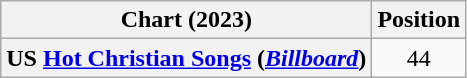<table class="wikitable sortable plainrowheaders" style="text-align:center">
<tr>
<th scope="col">Chart (2023)</th>
<th scope="col">Position</th>
</tr>
<tr>
<th scope="row">US <a href='#'>Hot Christian Songs</a> (<em><a href='#'>Billboard</a></em>)</th>
<td>44</td>
</tr>
</table>
